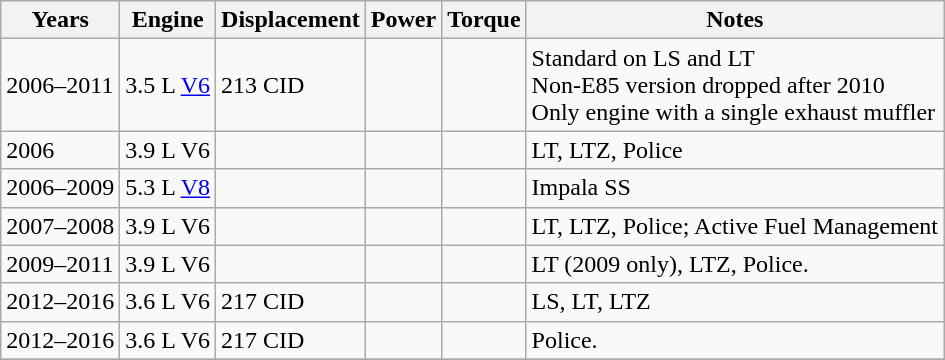<table class="wikitable">
<tr>
<th>Years</th>
<th>Engine</th>
<th>Displacement</th>
<th>Power</th>
<th>Torque</th>
<th>Notes</th>
</tr>
<tr>
<td>2006–2011</td>
<td>3.5 L <a href='#'>V6</a></td>
<td>213 CID</td>
<td></td>
<td></td>
<td>Standard on LS and LT<br>Non-E85 version dropped after 2010<br>Only engine with a single exhaust muffler</td>
</tr>
<tr>
<td>2006</td>
<td>3.9 L V6</td>
<td></td>
<td></td>
<td></td>
<td>LT, LTZ, Police</td>
</tr>
<tr>
<td>2006–2009</td>
<td>5.3 L <a href='#'>V8</a></td>
<td></td>
<td></td>
<td></td>
<td>Impala SS</td>
</tr>
<tr>
<td>2007–2008</td>
<td>3.9 L V6</td>
<td></td>
<td></td>
<td></td>
<td>LT, LTZ, Police; Active Fuel Management</td>
</tr>
<tr>
<td>2009–2011</td>
<td>3.9 L V6</td>
<td></td>
<td></td>
<td></td>
<td>LT (2009 only), LTZ, Police.</td>
</tr>
<tr>
<td>2012–2016</td>
<td>3.6 L V6</td>
<td>217 CID</td>
<td></td>
<td></td>
<td>LS, LT, LTZ</td>
</tr>
<tr>
<td>2012–2016</td>
<td>3.6 L V6</td>
<td>217 CID</td>
<td></td>
<td></td>
<td>Police.</td>
</tr>
<tr>
</tr>
</table>
